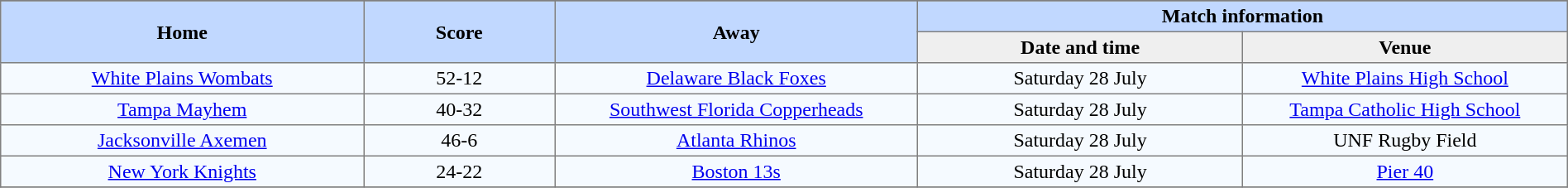<table border="1" cellpadding="3" cellspacing="0" style="border-collapse:collapse; text-align:center; width:100%;">
<tr style="background:#c1d8ff;">
</tr>
<tr style="background:#c1d8ff;">
<th rowspan="2" style="width:19%;">Home</th>
<th rowspan="2" style="width:10%;">Score</th>
<th rowspan="2" style="width:19%;">Away</th>
<th colspan=6>Match information</th>
</tr>
<tr style="background:#efefef;">
<th width=17%>Date and time</th>
<th width=17%>Venue</th>
</tr>
<tr style="text-align:center; background:#f5faff;">
<td><a href='#'>White Plains Wombats</a></td>
<td>52-12</td>
<td><a href='#'>Delaware Black Foxes</a></td>
<td>Saturday 28 July</td>
<td><a href='#'>White Plains High School</a></td>
</tr>
<tr style="text-align:center; background:#f5faff;">
<td><a href='#'>Tampa Mayhem</a></td>
<td>40-32</td>
<td><a href='#'>Southwest Florida Copperheads</a></td>
<td>Saturday 28 July</td>
<td><a href='#'>Tampa Catholic High School</a></td>
</tr>
<tr style="text-align:center; background:#f5faff;">
<td><a href='#'>Jacksonville Axemen</a></td>
<td>46-6</td>
<td><a href='#'>Atlanta Rhinos</a></td>
<td>Saturday 28 July</td>
<td>UNF Rugby Field</td>
</tr>
<tr style="text-align:center; background:#f5faff;">
<td><a href='#'>New York Knights</a></td>
<td>24-22</td>
<td><a href='#'>Boston 13s</a></td>
<td>Saturday 28 July</td>
<td><a href='#'>Pier 40</a></td>
</tr>
<tr>
</tr>
</table>
